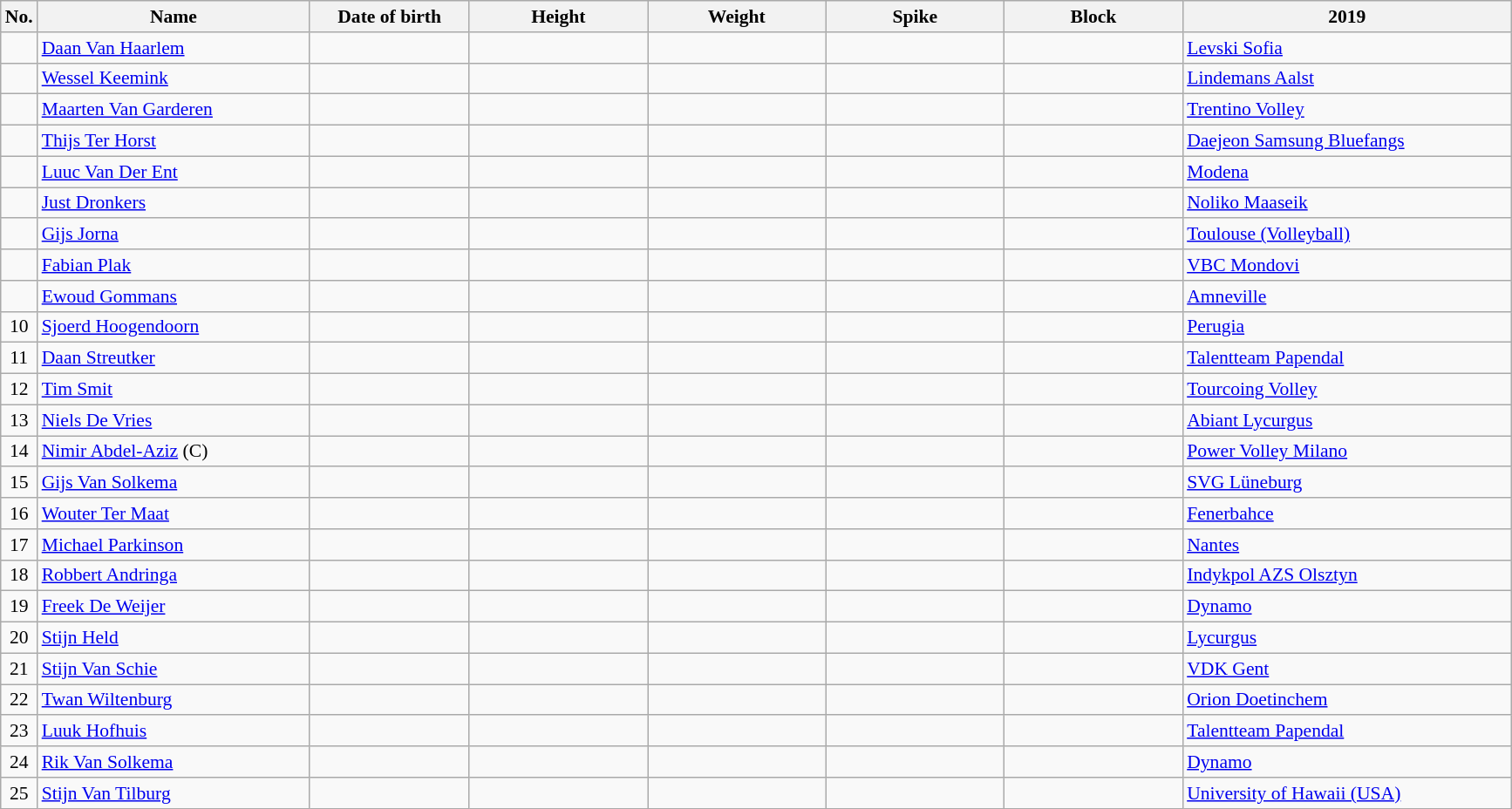<table class="wikitable sortable" style="font-size:90%; text-align:center;">
<tr>
<th>No.</th>
<th style="width:14em">Name</th>
<th style="width:8em">Date of birth</th>
<th style="width:9em">Height</th>
<th style="width:9em">Weight</th>
<th style="width:9em">Spike</th>
<th style="width:9em">Block</th>
<th style="width:17em">2019</th>
</tr>
<tr>
<td></td>
<td align=left><a href='#'>Daan Van Haarlem</a></td>
<td align=right></td>
<td></td>
<td></td>
<td></td>
<td></td>
<td align=left> <a href='#'>Levski Sofia</a></td>
</tr>
<tr>
<td></td>
<td align=left><a href='#'>Wessel Keemink</a></td>
<td align=right></td>
<td></td>
<td></td>
<td></td>
<td></td>
<td align=left> <a href='#'>Lindemans Aalst</a></td>
</tr>
<tr>
<td></td>
<td align=left><a href='#'>Maarten Van Garderen</a></td>
<td align=right></td>
<td></td>
<td></td>
<td></td>
<td></td>
<td align=left> <a href='#'>Trentino Volley</a></td>
</tr>
<tr>
<td></td>
<td align=left><a href='#'>Thijs Ter Horst</a></td>
<td align=right></td>
<td></td>
<td></td>
<td></td>
<td></td>
<td align=left> <a href='#'>Daejeon Samsung Bluefangs</a></td>
</tr>
<tr>
<td></td>
<td align=left><a href='#'>Luuc Van Der Ent</a></td>
<td align=right></td>
<td></td>
<td></td>
<td></td>
<td></td>
<td align=left> <a href='#'>Modena</a></td>
</tr>
<tr>
<td></td>
<td align=left><a href='#'>Just Dronkers</a></td>
<td align=right></td>
<td></td>
<td></td>
<td></td>
<td></td>
<td align=left> <a href='#'>Noliko Maaseik</a></td>
</tr>
<tr>
<td></td>
<td align=left><a href='#'>Gijs Jorna</a></td>
<td align=right></td>
<td></td>
<td></td>
<td></td>
<td></td>
<td align=left> <a href='#'>Toulouse (Volleyball)</a></td>
</tr>
<tr>
<td></td>
<td align=left><a href='#'>Fabian Plak</a></td>
<td align=right></td>
<td></td>
<td></td>
<td></td>
<td></td>
<td align=left> <a href='#'>VBC Mondovi</a></td>
</tr>
<tr>
<td></td>
<td align=left><a href='#'>Ewoud Gommans</a></td>
<td align=right></td>
<td></td>
<td></td>
<td></td>
<td></td>
<td align=left> <a href='#'>Amneville</a></td>
</tr>
<tr>
<td>10</td>
<td align=left><a href='#'>Sjoerd Hoogendoorn</a></td>
<td align=right></td>
<td></td>
<td></td>
<td></td>
<td></td>
<td align=left> <a href='#'>Perugia</a></td>
</tr>
<tr>
<td>11</td>
<td align=left><a href='#'>Daan Streutker</a></td>
<td align=right></td>
<td></td>
<td></td>
<td></td>
<td></td>
<td align=left> <a href='#'>Talentteam Papendal</a></td>
</tr>
<tr>
<td>12</td>
<td align=left><a href='#'>Tim Smit</a></td>
<td align=right></td>
<td></td>
<td></td>
<td></td>
<td></td>
<td align=left> <a href='#'>Tourcoing Volley</a></td>
</tr>
<tr>
<td>13</td>
<td align=left><a href='#'>Niels De Vries</a></td>
<td align=right></td>
<td></td>
<td></td>
<td></td>
<td></td>
<td align=left> <a href='#'>Abiant Lycurgus</a></td>
</tr>
<tr>
<td>14</td>
<td align=left><a href='#'>Nimir Abdel-Aziz</a> (C)</td>
<td align="right"></td>
<td></td>
<td></td>
<td></td>
<td></td>
<td align=left> <a href='#'>Power Volley Milano</a></td>
</tr>
<tr>
<td>15</td>
<td align=left><a href='#'>Gijs Van Solkema</a></td>
<td align=right></td>
<td></td>
<td></td>
<td></td>
<td></td>
<td align=left> <a href='#'>SVG Lüneburg</a></td>
</tr>
<tr>
<td>16</td>
<td align=left><a href='#'>Wouter Ter Maat</a></td>
<td align=right></td>
<td></td>
<td></td>
<td></td>
<td></td>
<td align=left> <a href='#'>Fenerbahce</a></td>
</tr>
<tr>
<td>17</td>
<td align=left><a href='#'>Michael Parkinson</a></td>
<td align=right></td>
<td></td>
<td></td>
<td></td>
<td></td>
<td align=left> <a href='#'>Nantes</a></td>
</tr>
<tr>
<td>18</td>
<td align=left><a href='#'>Robbert Andringa</a></td>
<td align=right></td>
<td></td>
<td></td>
<td></td>
<td></td>
<td align=left> <a href='#'>Indykpol AZS Olsztyn</a></td>
</tr>
<tr>
<td>19</td>
<td align=left><a href='#'>Freek De Weijer</a></td>
<td align=right></td>
<td></td>
<td></td>
<td></td>
<td></td>
<td align=left> <a href='#'>Dynamo</a></td>
</tr>
<tr>
<td>20</td>
<td align=left><a href='#'>Stijn Held</a></td>
<td align=right></td>
<td></td>
<td></td>
<td></td>
<td></td>
<td align=left> <a href='#'>Lycurgus</a></td>
</tr>
<tr>
<td>21</td>
<td align=left><a href='#'>Stijn Van Schie</a></td>
<td align=right></td>
<td></td>
<td></td>
<td></td>
<td></td>
<td align=left> <a href='#'>VDK Gent</a></td>
</tr>
<tr>
<td>22</td>
<td align=left><a href='#'>Twan Wiltenburg</a></td>
<td align=right></td>
<td></td>
<td></td>
<td></td>
<td></td>
<td align=left> <a href='#'>Orion Doetinchem</a></td>
</tr>
<tr>
<td>23</td>
<td align=left><a href='#'>Luuk Hofhuis</a></td>
<td align=right></td>
<td></td>
<td></td>
<td></td>
<td></td>
<td align=left> <a href='#'>Talentteam Papendal</a></td>
</tr>
<tr>
<td>24</td>
<td align=left><a href='#'>Rik Van Solkema</a></td>
<td align=right></td>
<td></td>
<td></td>
<td></td>
<td></td>
<td align=left> <a href='#'>Dynamo</a></td>
</tr>
<tr>
<td>25</td>
<td align=left><a href='#'>Stijn Van Tilburg</a></td>
<td align=right></td>
<td></td>
<td></td>
<td></td>
<td></td>
<td align=left> <a href='#'>University of Hawaii (USA)</a></td>
</tr>
</table>
